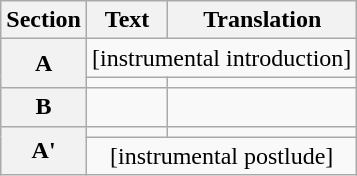<table class="wikitable">
<tr>
<th>Section</th>
<th>Text</th>
<th>Translation</th>
</tr>
<tr>
<th rowspan="2">A</th>
<td colspan="2" style="text-align: center">[instrumental introduction]</td>
</tr>
<tr>
<td></td>
<td></td>
</tr>
<tr>
<th>B</th>
<td></td>
<td></td>
</tr>
<tr>
<th rowspan="2">A'</th>
<td></td>
<td></td>
</tr>
<tr>
<td colspan="2" style="text-align: center">[instrumental postlude]</td>
</tr>
</table>
